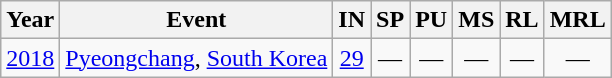<table class="wikitable sortable" style="text-align: center;">
<tr>
<th>Year</th>
<th>Event</th>
<th>IN</th>
<th>SP</th>
<th>PU</th>
<th>MS</th>
<th>RL</th>
<th>MRL</th>
</tr>
<tr>
<td><a href='#'>2018</a></td>
<td style="text-align: left;"> <a href='#'>Pyeongchang</a>, <a href='#'>South Korea</a></td>
<td><a href='#'>29</a></td>
<td>—</td>
<td>—</td>
<td>—</td>
<td>—</td>
<td>—</td>
</tr>
</table>
